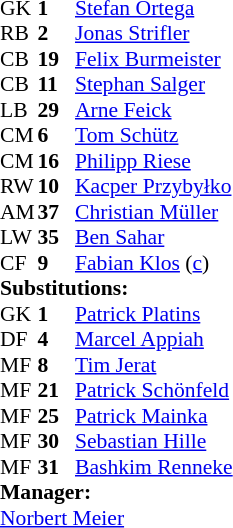<table style="font-size:90%" cellspacing="0" cellpadding="0">
<tr>
<th width=25></th>
<th width=25></th>
</tr>
<tr>
<td>GK</td>
<td><strong>1</strong></td>
<td> <a href='#'>Stefan Ortega</a></td>
</tr>
<tr>
<td>RB</td>
<td><strong>2</strong></td>
<td> <a href='#'>Jonas Strifler</a></td>
</tr>
<tr>
<td>CB</td>
<td><strong>19</strong></td>
<td> <a href='#'>Felix Burmeister</a></td>
</tr>
<tr>
<td>CB</td>
<td><strong>11</strong></td>
<td> <a href='#'>Stephan Salger</a></td>
<td></td>
</tr>
<tr>
<td>LB</td>
<td><strong>29</strong></td>
<td> <a href='#'>Arne Feick</a></td>
</tr>
<tr>
<td>CM</td>
<td><strong>6</strong></td>
<td> <a href='#'>Tom Schütz</a></td>
</tr>
<tr>
<td>CM</td>
<td><strong>16</strong></td>
<td> <a href='#'>Philipp Riese</a></td>
<td></td>
</tr>
<tr>
<td>RW</td>
<td><strong>10</strong></td>
<td> <a href='#'>Kacper Przybyłko</a></td>
</tr>
<tr>
<td>AM</td>
<td><strong>37</strong></td>
<td> <a href='#'>Christian Müller</a></td>
<td></td>
<td></td>
</tr>
<tr>
<td>LW</td>
<td><strong>35</strong></td>
<td> <a href='#'>Ben Sahar</a></td>
<td></td>
<td></td>
</tr>
<tr>
<td>CF</td>
<td><strong>9</strong></td>
<td> <a href='#'>Fabian Klos</a> (<a href='#'>c</a>)</td>
<td></td>
<td></td>
</tr>
<tr>
<td colspan=3><strong>Substitutions:</strong></td>
</tr>
<tr>
<td>GK</td>
<td><strong>1</strong></td>
<td> <a href='#'>Patrick Platins</a></td>
</tr>
<tr>
<td>DF</td>
<td><strong>4</strong></td>
<td> <a href='#'>Marcel Appiah</a></td>
<td></td>
<td></td>
</tr>
<tr>
<td>MF</td>
<td><strong>8</strong></td>
<td> <a href='#'>Tim Jerat</a></td>
</tr>
<tr>
<td>MF</td>
<td><strong>21</strong></td>
<td> <a href='#'>Patrick Schönfeld</a></td>
<td></td>
<td></td>
</tr>
<tr>
<td>MF</td>
<td><strong>25</strong></td>
<td> <a href='#'>Patrick Mainka</a></td>
</tr>
<tr>
<td>MF</td>
<td><strong>30</strong></td>
<td> <a href='#'>Sebastian Hille</a></td>
<td></td>
<td></td>
</tr>
<tr>
<td>MF</td>
<td><strong>31</strong></td>
<td> <a href='#'>Bashkim Renneke</a></td>
</tr>
<tr>
<td colspan=3><strong>Manager:</strong></td>
</tr>
<tr>
<td colspan=3> <a href='#'>Norbert Meier</a></td>
</tr>
</table>
